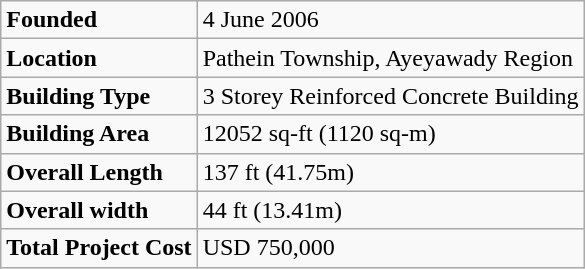<table class=wikitable>
<tr>
<td><strong>Founded</strong></td>
<td>4 June 2006</td>
</tr>
<tr>
<td><strong>Location</strong></td>
<td>Pathein Township, Ayeyawady Region</td>
</tr>
<tr>
<td><strong>Building Type</strong></td>
<td>3 Storey Reinforced Concrete Building</td>
</tr>
<tr>
<td><strong>Building Area</strong></td>
<td>12052 sq-ft (1120 sq-m)</td>
</tr>
<tr>
<td><strong>Overall Length</strong></td>
<td>137 ft (41.75m)</td>
</tr>
<tr>
<td><strong>Overall width</strong></td>
<td>44 ft (13.41m)</td>
</tr>
<tr>
<td><strong>Total Project Cost</strong></td>
<td>USD 750,000</td>
</tr>
</table>
